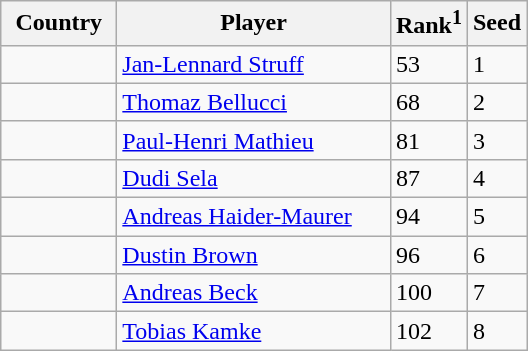<table class="sortable wikitable">
<tr>
<th width="70">Country</th>
<th width="175">Player</th>
<th>Rank<sup>1</sup></th>
<th>Seed</th>
</tr>
<tr>
<td></td>
<td><a href='#'>Jan-Lennard Struff</a></td>
<td>53</td>
<td>1</td>
</tr>
<tr>
<td></td>
<td><a href='#'>Thomaz Bellucci</a></td>
<td>68</td>
<td>2</td>
</tr>
<tr>
<td></td>
<td><a href='#'>Paul-Henri Mathieu</a></td>
<td>81</td>
<td>3</td>
</tr>
<tr>
<td></td>
<td><a href='#'>Dudi Sela</a></td>
<td>87</td>
<td>4</td>
</tr>
<tr>
<td></td>
<td><a href='#'>Andreas Haider-Maurer</a></td>
<td>94</td>
<td>5</td>
</tr>
<tr>
<td></td>
<td><a href='#'>Dustin Brown</a></td>
<td>96</td>
<td>6</td>
</tr>
<tr>
<td></td>
<td><a href='#'>Andreas Beck</a></td>
<td>100</td>
<td>7</td>
</tr>
<tr>
<td></td>
<td><a href='#'>Tobias Kamke</a></td>
<td>102</td>
<td>8</td>
</tr>
</table>
